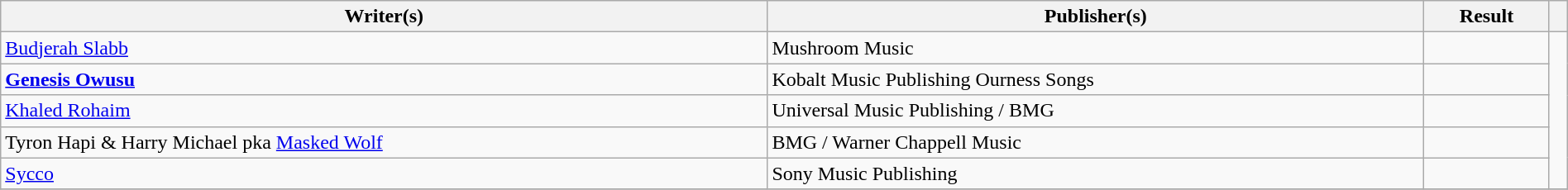<table class="wikitable" width=100%>
<tr>
<th scope="col">Writer(s)</th>
<th scope="col">Publisher(s)</th>
<th scope="col">Result</th>
<th scope="col"></th>
</tr>
<tr>
<td><a href='#'>Budjerah Slabb</a></td>
<td>Mushroom Music</td>
<td></td>
<td rowspan="5"></td>
</tr>
<tr>
<td><strong><a href='#'>Genesis Owusu</a></strong></td>
<td>Kobalt Music Publishing  Ourness Songs</td>
<td></td>
</tr>
<tr>
<td><a href='#'>Khaled Rohaim</a></td>
<td>Universal Music Publishing / BMG</td>
<td></td>
</tr>
<tr>
<td>Tyron Hapi & Harry Michael pka <a href='#'>Masked Wolf</a></td>
<td>BMG / Warner Chappell Music</td>
<td></td>
</tr>
<tr>
<td><a href='#'>Sycco</a></td>
<td>Sony Music Publishing</td>
<td></td>
</tr>
<tr>
</tr>
</table>
